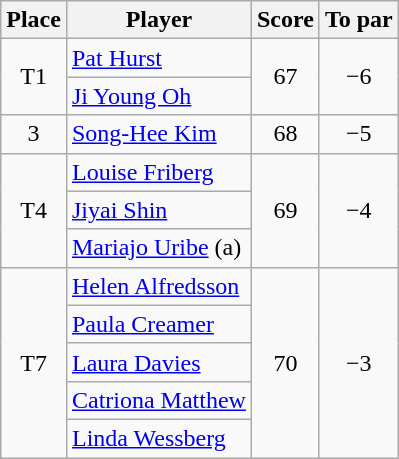<table class="wikitable">
<tr>
<th>Place</th>
<th>Player</th>
<th>Score</th>
<th>To par</th>
</tr>
<tr>
<td align=center rowspan="2">T1</td>
<td> <a href='#'>Pat Hurst</a></td>
<td rowspan="2" align=center>67</td>
<td rowspan="2" align=center>−6</td>
</tr>
<tr>
<td> <a href='#'>Ji Young Oh</a></td>
</tr>
<tr>
<td align=center>3</td>
<td> <a href='#'>Song-Hee Kim</a></td>
<td align=center>68</td>
<td align=center>−5</td>
</tr>
<tr>
<td align=center rowspan="3">T4</td>
<td> <a href='#'>Louise Friberg</a></td>
<td rowspan="3" align=center>69</td>
<td rowspan="3" align=center>−4</td>
</tr>
<tr>
<td> <a href='#'>Jiyai Shin</a></td>
</tr>
<tr>
<td> <a href='#'>Mariajo Uribe</a> (a)</td>
</tr>
<tr>
<td align=center rowspan="5">T7</td>
<td> <a href='#'>Helen Alfredsson</a></td>
<td rowspan="5" align=center>70</td>
<td rowspan="5" align=center>−3</td>
</tr>
<tr>
<td> <a href='#'>Paula Creamer</a></td>
</tr>
<tr>
<td> <a href='#'>Laura Davies</a></td>
</tr>
<tr>
<td> <a href='#'>Catriona Matthew</a></td>
</tr>
<tr>
<td> <a href='#'>Linda Wessberg</a></td>
</tr>
</table>
